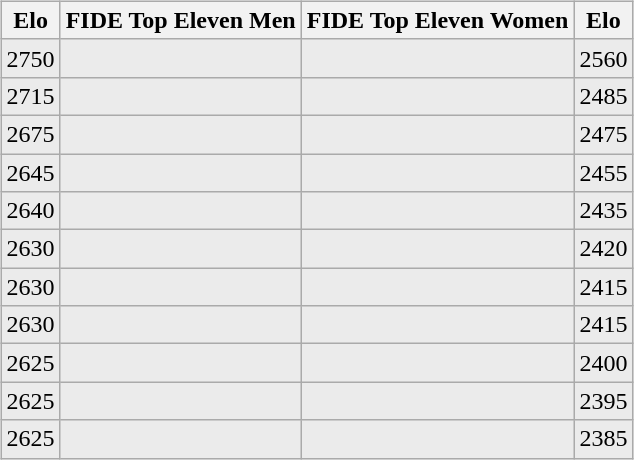<table style="margin: 1em auto 1em auto">
<tr>
<td valign="top"><br><table class="wikitable" style="text-align:center; background:#EBEBEB;">
<tr>
<th>Elo</th>
<th>FIDE Top Eleven Men</th>
<th>FIDE Top Eleven Women</th>
<th>Elo</th>
</tr>
<tr>
<td>2750</td>
<td align="left"></td>
<td align="right"></td>
<td>2560</td>
</tr>
<tr>
<td>2715</td>
<td align="left"></td>
<td align="right"></td>
<td>2485</td>
</tr>
<tr>
<td>2675</td>
<td align="left"></td>
<td align="right"></td>
<td>2475</td>
</tr>
<tr>
<td>2645</td>
<td align="left"></td>
<td align="right"></td>
<td>2455</td>
</tr>
<tr>
<td>2640</td>
<td align="left"></td>
<td align="right"></td>
<td>2435</td>
</tr>
<tr>
<td>2630</td>
<td align="left"></td>
<td align="right"></td>
<td>2420</td>
</tr>
<tr>
<td>2630</td>
<td align="left"></td>
<td align="right"></td>
<td>2415</td>
</tr>
<tr>
<td>2630</td>
<td align="left"></td>
<td align="right"></td>
<td>2415</td>
</tr>
<tr>
<td>2625</td>
<td align="left"></td>
<td align="right"></td>
<td>2400</td>
</tr>
<tr>
<td>2625</td>
<td align="left"></td>
<td align="right"></td>
<td>2395</td>
</tr>
<tr>
<td>2625</td>
<td align="left"></td>
<td align="right"></td>
<td>2385</td>
</tr>
</table>
</td>
</tr>
</table>
